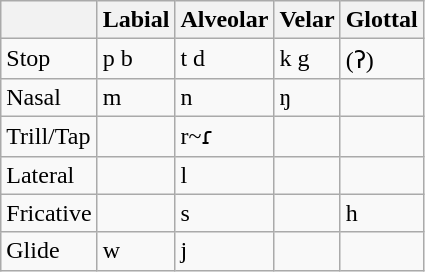<table class="wikitable">
<tr>
<th></th>
<th>Labial</th>
<th>Alveolar</th>
<th>Velar</th>
<th>Glottal</th>
</tr>
<tr>
<td>Stop</td>
<td>p b</td>
<td>t d</td>
<td>k g</td>
<td>(ʔ)</td>
</tr>
<tr>
<td>Nasal</td>
<td>m</td>
<td>n</td>
<td>ŋ</td>
<td></td>
</tr>
<tr>
<td>Trill/Tap</td>
<td></td>
<td>r~ɾ</td>
<td></td>
<td></td>
</tr>
<tr>
<td>Lateral</td>
<td></td>
<td>l</td>
<td></td>
<td></td>
</tr>
<tr>
<td>Fricative</td>
<td></td>
<td>s</td>
<td></td>
<td>h</td>
</tr>
<tr>
<td>Glide</td>
<td>w</td>
<td>j</td>
<td></td>
<td></td>
</tr>
</table>
